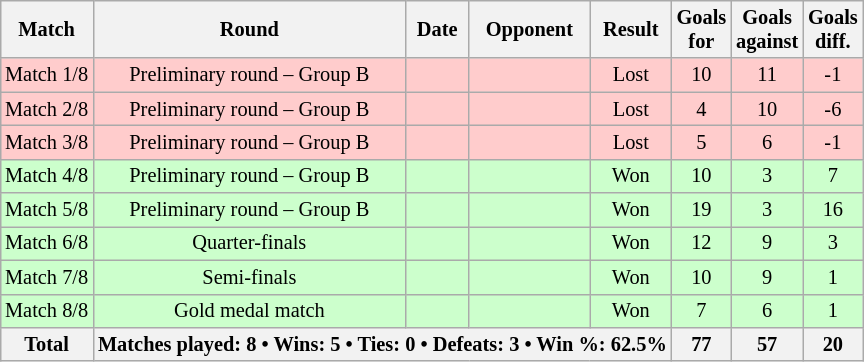<table class="wikitable sortable" style="text-align: center; font-size: 85%; margin-left: 1em;">
<tr>
<th>Match</th>
<th>Round</th>
<th>Date</th>
<th>Opponent</th>
<th>Result</th>
<th>Goals<br>for</th>
<th>Goals<br>against</th>
<th>Goals<br>diff.</th>
</tr>
<tr style="background-color: #ffcccc;">
<td>Match 1/8</td>
<td>Preliminary round – Group B</td>
<td style="text-align: right;"></td>
<td style="text-align: left;"></td>
<td>Lost</td>
<td>10</td>
<td>11</td>
<td>-1</td>
</tr>
<tr style="background-color: #ffcccc;">
<td>Match 2/8</td>
<td>Preliminary round – Group B</td>
<td style="text-align: right;"></td>
<td style="text-align: left;"></td>
<td>Lost</td>
<td>4</td>
<td>10</td>
<td>-6</td>
</tr>
<tr style="background-color: #ffcccc;">
<td>Match 3/8</td>
<td>Preliminary round – Group B</td>
<td style="text-align: right;"></td>
<td style="text-align: left;"></td>
<td>Lost</td>
<td>5</td>
<td>6</td>
<td>-1</td>
</tr>
<tr style="background-color: #ccffcc;">
<td>Match 4/8</td>
<td>Preliminary round – Group B</td>
<td style="text-align: right;"></td>
<td style="text-align: left;"></td>
<td>Won</td>
<td>10</td>
<td>3</td>
<td>7</td>
</tr>
<tr style="background-color: #ccffcc;">
<td>Match 5/8</td>
<td>Preliminary round – Group B</td>
<td style="text-align: right;"></td>
<td style="text-align: left;"></td>
<td>Won</td>
<td>19</td>
<td>3</td>
<td>16</td>
</tr>
<tr style="background-color: #ccffcc;">
<td>Match 6/8</td>
<td>Quarter-finals</td>
<td style="text-align: right;"></td>
<td style="text-align: left;"></td>
<td>Won</td>
<td>12</td>
<td>9</td>
<td>3</td>
</tr>
<tr style="background-color: #ccffcc;">
<td>Match 7/8</td>
<td>Semi-finals</td>
<td style="text-align: right;"></td>
<td style="text-align: left;"></td>
<td>Won</td>
<td>10</td>
<td>9</td>
<td>1</td>
</tr>
<tr style="background-color: #ccffcc;">
<td>Match 8/8</td>
<td>Gold medal match</td>
<td style="text-align: right;"></td>
<td style="text-align: left;"></td>
<td>Won</td>
<td>7</td>
<td>6</td>
<td>1</td>
</tr>
<tr>
<th>Total</th>
<th colspan="4">Matches played: 8 • Wins: 5 • Ties: 0 • Defeats: 3 • Win %: 62.5%</th>
<th>77</th>
<th>57</th>
<th>20</th>
</tr>
</table>
